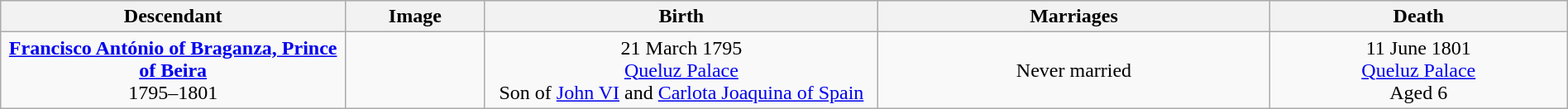<table style="text-align:center; width:100%" class="wikitable">
<tr>
<th width=22%>Descendant</th>
<th width=105px>Image</th>
<th>Birth</th>
<th width=25%>Marriages</th>
<th width=19%>Death</th>
</tr>
<tr>
<td><strong><a href='#'>Francisco António of Braganza, Prince of Beira</a></strong><br>1795–1801</td>
<td></td>
<td>21 March 1795<br><a href='#'>Queluz Palace</a><br>Son of <a href='#'>John VI</a> and <a href='#'>Carlota Joaquina of Spain</a></td>
<td>Never married</td>
<td>11 June 1801<br><a href='#'>Queluz Palace</a><br>Aged 6</td>
</tr>
</table>
